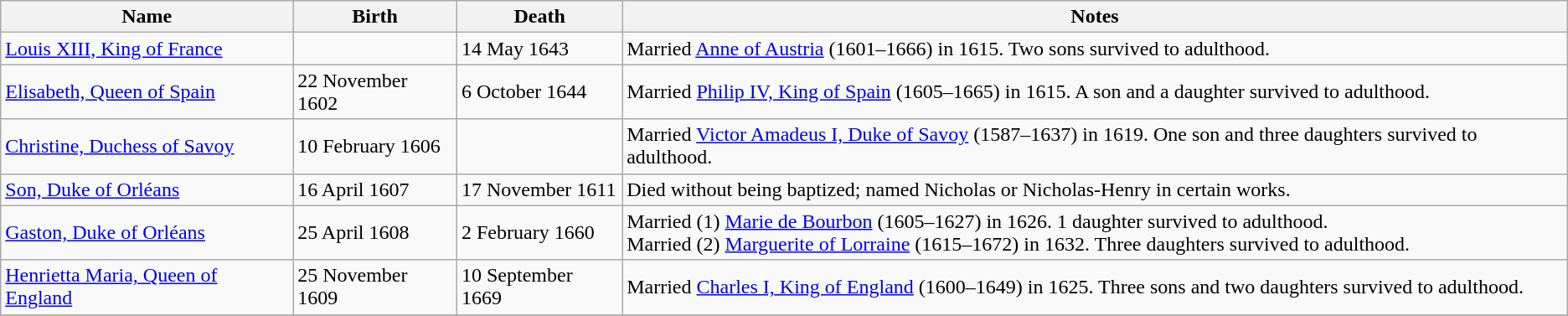<table class="wikitable">
<tr>
<th>Name</th>
<th>Birth</th>
<th>Death</th>
<th>Notes</th>
</tr>
<tr>
<td><a href='#'>Louis XIII, King of France</a></td>
<td></td>
<td>14 May 1643</td>
<td>Married <a href='#'>Anne of Austria</a> (1601–1666) in 1615. Two sons survived to adulthood.</td>
</tr>
<tr>
<td><a href='#'>Elisabeth, Queen of Spain</a></td>
<td>22 November 1602</td>
<td>6 October 1644</td>
<td>Married <a href='#'>Philip IV, King of Spain</a> (1605–1665) in 1615. A son and a daughter survived to adulthood.</td>
</tr>
<tr>
<td><a href='#'>Christine, Duchess of Savoy</a></td>
<td>10 February 1606</td>
<td></td>
<td>Married <a href='#'>Victor Amadeus I, Duke of Savoy</a> (1587–1637) in 1619. One son and three daughters survived to adulthood.</td>
</tr>
<tr>
<td><a href='#'>Son, Duke of Orléans</a></td>
<td>16 April 1607</td>
<td>17 November 1611</td>
<td>Died without being baptized; named Nicholas or Nicholas-Henry in certain works.</td>
</tr>
<tr>
<td><a href='#'>Gaston, Duke of Orléans</a></td>
<td>25 April 1608</td>
<td>2 February 1660</td>
<td>Married (1) <a href='#'>Marie de Bourbon</a> (1605–1627) in 1626. 1 daughter survived to adulthood. <br>Married (2) <a href='#'>Marguerite of Lorraine</a> (1615–1672) in 1632. Three daughters survived to adulthood.</td>
</tr>
<tr>
<td><a href='#'>Henrietta Maria, Queen of England</a></td>
<td>25 November 1609</td>
<td>10 September 1669</td>
<td>Married <a href='#'>Charles I, King of England</a> (1600–1649) in 1625. Three sons and two daughters survived to adulthood.</td>
</tr>
<tr>
</tr>
</table>
